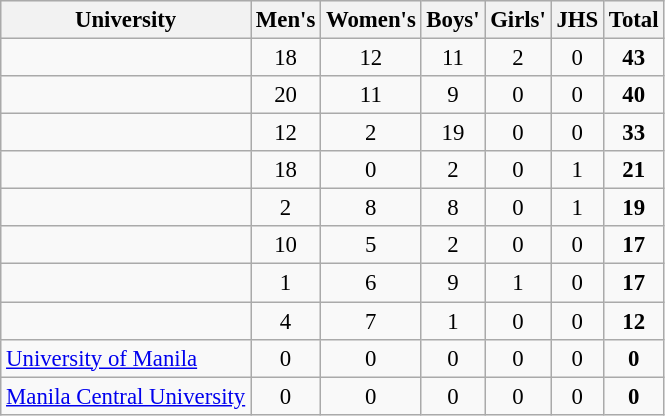<table class="wikitable sortable" style="font-size: 95%">
<tr bgcolor="#EFEFEF">
<th>University</th>
<th>Men's</th>
<th>Women's</th>
<th>Boys'</th>
<th>Girls'</th>
<th>JHS</th>
<th>Total</th>
</tr>
<tr align="center">
<td align="left"></td>
<td>18</td>
<td>12</td>
<td>11</td>
<td>2</td>
<td>0</td>
<td><strong>43</strong></td>
</tr>
<tr align="center">
<td align="left"></td>
<td>20</td>
<td>11</td>
<td>9</td>
<td>0</td>
<td>0</td>
<td><strong>40</strong></td>
</tr>
<tr align="center">
<td align="left"></td>
<td>12</td>
<td>2</td>
<td>19</td>
<td>0</td>
<td>0</td>
<td><strong>33</strong></td>
</tr>
<tr align="center">
<td align="left"></td>
<td>18</td>
<td>0</td>
<td>2</td>
<td>0</td>
<td>1</td>
<td><strong>21</strong></td>
</tr>
<tr align="center">
<td align="left"></td>
<td>2</td>
<td>8</td>
<td>8</td>
<td>0</td>
<td>1</td>
<td><strong>19</strong></td>
</tr>
<tr align="center">
<td align="left"></td>
<td>10</td>
<td>5</td>
<td>2</td>
<td>0</td>
<td>0</td>
<td><strong>17</strong></td>
</tr>
<tr align="center">
<td align="left"></td>
<td>1</td>
<td>6</td>
<td>9</td>
<td>1</td>
<td>0</td>
<td><strong>17</strong></td>
</tr>
<tr align="center">
<td align="left"></td>
<td>4</td>
<td>7</td>
<td>1</td>
<td>0</td>
<td>0</td>
<td><strong>12</strong></td>
</tr>
<tr align="center">
<td align="left"> <a href='#'>University of Manila</a></td>
<td>0</td>
<td>0</td>
<td>0</td>
<td>0</td>
<td>0</td>
<td><strong>0</strong></td>
</tr>
<tr align="center">
<td align="left"> <a href='#'>Manila Central University</a></td>
<td>0</td>
<td>0</td>
<td>0</td>
<td>0</td>
<td>0</td>
<td><strong>0</strong></td>
</tr>
</table>
